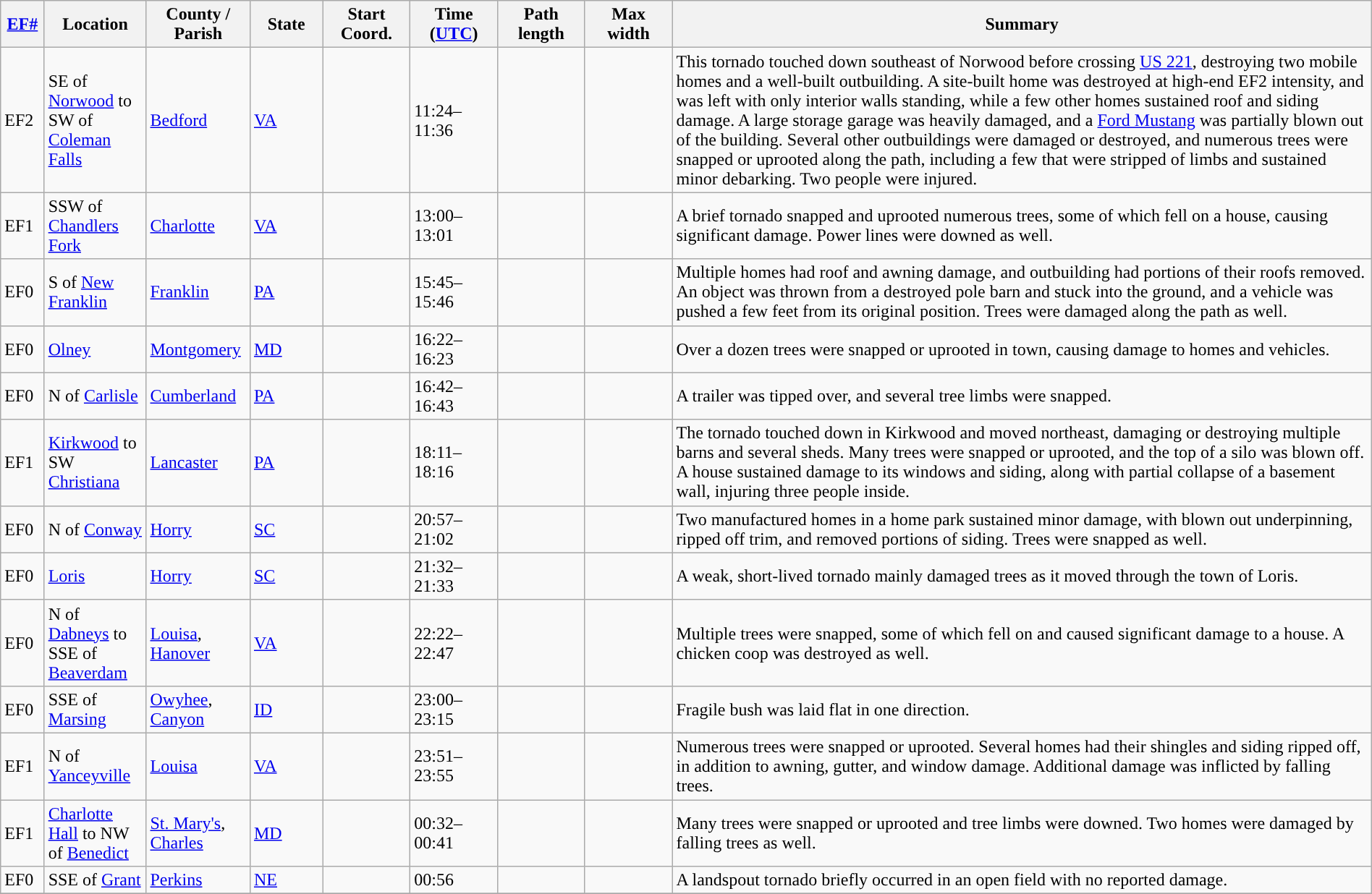<table class="wikitable sortable" style="width:100%;">
<tr>
<th scope="col"  style="width:3%; text-align:center;"><a href='#'>EF#</a></th>
<th scope="col"  style="width:7%; text-align:center;" class="unsortable">Location</th>
<th scope="col"  style="width:6%; text-align:center;" class="unsortable">County / Parish</th>
<th scope="col"  style="width:5%; text-align:center;">State</th>
<th scope="col"  style="width:6%; text-align:center;">Start Coord.</th>
<th scope="col"  style="width:6%; text-align:center;">Time (<a href='#'>UTC</a>)</th>
<th scope="col"  style="width:6%; text-align:center;">Path length</th>
<th scope="col"  style="width:6%; text-align:center;">Max width</th>
<th scope="col" class="unsortable" style="width:48%; text-align:center;">Summary</th>
</tr>
<tr>
<td>EF2</td>
<td>SE of <a href='#'>Norwood</a> to SW of <a href='#'>Coleman Falls</a></td>
<td><a href='#'>Bedford</a></td>
<td><a href='#'>VA</a></td>
<td></td>
<td>11:24–11:36</td>
<td></td>
<td></td>
<td>This tornado touched down southeast of Norwood before crossing <a href='#'>US 221</a>, destroying two mobile homes and a well-built outbuilding. A site-built home was destroyed at high-end EF2 intensity, and was left with only interior walls standing, while a few other homes sustained roof and siding damage. A large storage garage was heavily damaged, and a <a href='#'>Ford Mustang</a> was partially blown out of the building. Several other outbuildings were damaged or destroyed, and numerous trees were snapped or uprooted along the path, including a few that were stripped of limbs and sustained minor debarking. Two people were injured.</td>
</tr>
<tr>
<td>EF1</td>
<td>SSW of <a href='#'>Chandlers Fork</a></td>
<td><a href='#'>Charlotte</a></td>
<td><a href='#'>VA</a></td>
<td></td>
<td>13:00–13:01</td>
<td></td>
<td></td>
<td>A brief tornado snapped and uprooted numerous trees, some of which fell on a house, causing significant damage. Power lines were downed as well.</td>
</tr>
<tr>
<td>EF0</td>
<td>S of <a href='#'>New Franklin</a></td>
<td><a href='#'>Franklin</a></td>
<td><a href='#'>PA</a></td>
<td></td>
<td>15:45–15:46</td>
<td></td>
<td></td>
<td>Multiple homes had roof and awning damage, and outbuilding had portions of their roofs removed. An object was thrown from a destroyed pole barn and stuck into the ground, and a vehicle was pushed a few feet from its original position. Trees were damaged along the path as well.</td>
</tr>
<tr>
<td>EF0</td>
<td><a href='#'>Olney</a></td>
<td><a href='#'>Montgomery</a></td>
<td><a href='#'>MD</a></td>
<td></td>
<td>16:22–16:23</td>
<td></td>
<td></td>
<td>Over a dozen trees were snapped or uprooted in town, causing damage to homes and vehicles.</td>
</tr>
<tr>
<td>EF0</td>
<td>N of <a href='#'>Carlisle</a></td>
<td><a href='#'>Cumberland</a></td>
<td><a href='#'>PA</a></td>
<td></td>
<td>16:42–16:43</td>
<td></td>
<td></td>
<td>A trailer was tipped over, and several tree limbs were snapped.</td>
</tr>
<tr>
<td>EF1</td>
<td><a href='#'>Kirkwood</a> to SW <a href='#'>Christiana</a></td>
<td><a href='#'>Lancaster</a></td>
<td><a href='#'>PA</a></td>
<td></td>
<td>18:11–18:16</td>
<td></td>
<td></td>
<td>The tornado touched down in Kirkwood and moved northeast, damaging or destroying multiple barns and several sheds. Many trees were snapped or uprooted, and the top of a silo was blown off. A house sustained damage to its windows and siding, along with partial collapse of a basement wall, injuring three people inside.</td>
</tr>
<tr>
<td>EF0</td>
<td>N of <a href='#'>Conway</a></td>
<td><a href='#'>Horry</a></td>
<td><a href='#'>SC</a></td>
<td></td>
<td>20:57–21:02</td>
<td></td>
<td></td>
<td>Two manufactured homes in a home park sustained minor damage, with blown out underpinning, ripped off trim, and removed portions of siding. Trees were snapped as well.</td>
</tr>
<tr>
<td>EF0</td>
<td><a href='#'>Loris</a></td>
<td><a href='#'>Horry</a></td>
<td><a href='#'>SC</a></td>
<td></td>
<td>21:32–21:33</td>
<td></td>
<td></td>
<td>A weak, short-lived tornado mainly damaged trees as it moved through the town of Loris.</td>
</tr>
<tr>
<td>EF0</td>
<td>N of <a href='#'>Dabneys</a> to SSE of <a href='#'>Beaverdam</a></td>
<td><a href='#'>Louisa</a>, <a href='#'>Hanover</a></td>
<td><a href='#'>VA</a></td>
<td></td>
<td>22:22–22:47</td>
<td></td>
<td></td>
<td>Multiple trees were snapped, some of which fell on and caused significant damage to a house. A chicken coop was destroyed as well.</td>
</tr>
<tr>
<td>EF0</td>
<td>SSE of <a href='#'>Marsing</a></td>
<td><a href='#'>Owyhee</a>, <a href='#'>Canyon</a></td>
<td><a href='#'>ID</a></td>
<td></td>
<td>23:00–23:15</td>
<td></td>
<td></td>
<td>Fragile bush was laid flat in one direction.</td>
</tr>
<tr>
<td>EF1</td>
<td>N of <a href='#'>Yanceyville</a></td>
<td><a href='#'>Louisa</a></td>
<td><a href='#'>VA</a></td>
<td></td>
<td>23:51–23:55</td>
<td></td>
<td></td>
<td>Numerous trees were snapped or uprooted. Several homes had their shingles and siding ripped off, in addition to awning, gutter, and window damage. Additional damage was inflicted by falling trees.</td>
</tr>
<tr>
<td>EF1</td>
<td><a href='#'>Charlotte Hall</a> to NW of <a href='#'>Benedict</a></td>
<td><a href='#'>St. Mary's</a>, <a href='#'>Charles</a></td>
<td><a href='#'>MD</a></td>
<td></td>
<td>00:32–00:41</td>
<td></td>
<td></td>
<td>Many trees were snapped or uprooted and tree limbs were downed. Two homes were damaged by falling trees as well.</td>
</tr>
<tr>
<td>EF0</td>
<td>SSE of <a href='#'>Grant</a></td>
<td><a href='#'>Perkins</a></td>
<td><a href='#'>NE</a></td>
<td></td>
<td>00:56</td>
<td></td>
<td></td>
<td>A landspout tornado briefly occurred in an open field with no reported damage.</td>
</tr>
<tr>
</tr>
</table>
